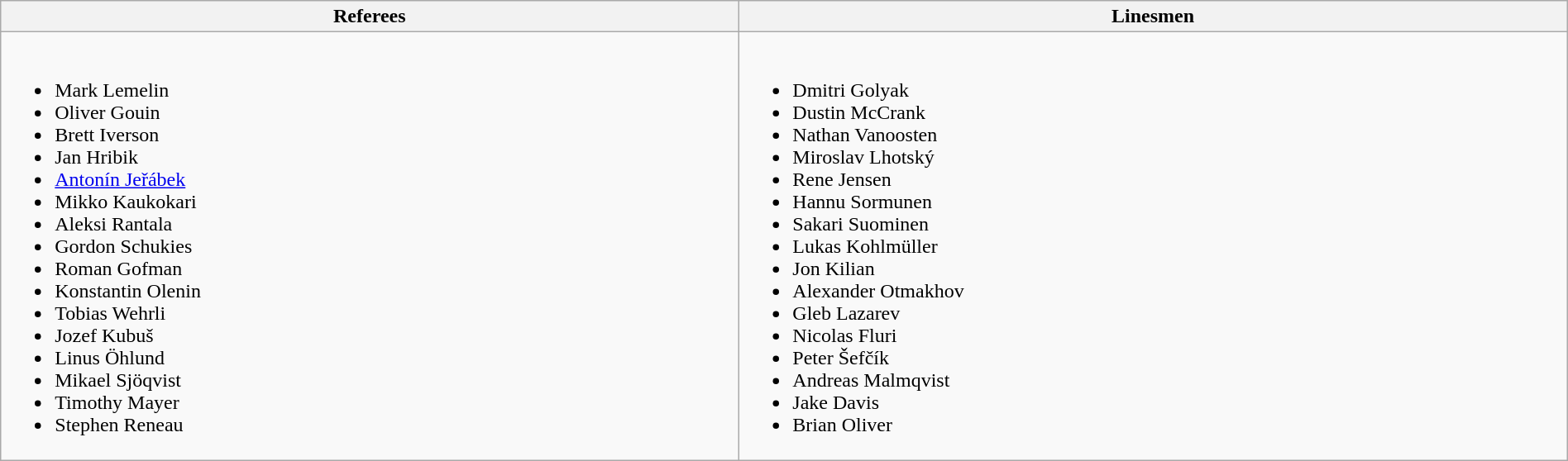<table class="wikitable" style="width:100%">
<tr>
<th>Referees</th>
<th>Linesmen</th>
</tr>
<tr>
<td><br><ul><li> Mark Lemelin</li><li> Oliver Gouin</li><li> Brett Iverson</li><li> Jan Hribik</li><li> <a href='#'>Antonín Jeřábek</a></li><li> Mikko Kaukokari</li><li> Aleksi Rantala</li><li> Gordon Schukies</li><li> Roman Gofman</li><li> Konstantin Olenin</li><li> Tobias Wehrli</li><li> Jozef Kubuš</li><li> Linus Öhlund</li><li> Mikael Sjöqvist</li><li> Timothy Mayer</li><li> Stephen Reneau</li></ul></td>
<td><br><ul><li> Dmitri Golyak</li><li> Dustin McCrank</li><li> Nathan Vanoosten</li><li> Miroslav Lhotský</li><li> Rene Jensen</li><li> Hannu Sormunen</li><li> Sakari Suominen</li><li> Lukas Kohlmüller</li><li> Jon Kilian</li><li> Alexander Otmakhov</li><li> Gleb Lazarev</li><li> Nicolas Fluri</li><li> Peter Šefčík</li><li> Andreas Malmqvist</li><li> Jake Davis</li><li> Brian Oliver</li></ul></td>
</tr>
</table>
